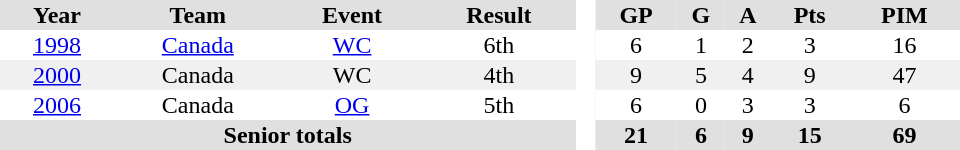<table border="0" cellpadding="1" cellspacing="0" style="text-align:center; width:40em">
<tr ALIGN="center" bgcolor="#e0e0e0">
<th>Year</th>
<th>Team</th>
<th>Event</th>
<th>Result</th>
<th ALIGN="center" rowspan="99" bgcolor="#ffffff"> </th>
<th>GP</th>
<th>G</th>
<th>A</th>
<th>Pts</th>
<th>PIM</th>
</tr>
<tr>
<td><a href='#'>1998</a></td>
<td><a href='#'>Canada</a></td>
<td><a href='#'>WC</a></td>
<td>6th</td>
<td>6</td>
<td>1</td>
<td>2</td>
<td>3</td>
<td>16</td>
</tr>
<tr bgcolor="#f0f0f0">
<td><a href='#'>2000</a></td>
<td>Canada</td>
<td>WC</td>
<td>4th</td>
<td>9</td>
<td>5</td>
<td>4</td>
<td>9</td>
<td>47</td>
</tr>
<tr>
<td><a href='#'>2006</a></td>
<td>Canada</td>
<td><a href='#'>OG</a></td>
<td>5th</td>
<td>6</td>
<td>0</td>
<td>3</td>
<td>3</td>
<td>6</td>
</tr>
<tr bgcolor="#e0e0e0">
<th colspan=4>Senior totals</th>
<th>21</th>
<th>6</th>
<th>9</th>
<th>15</th>
<th>69</th>
</tr>
</table>
